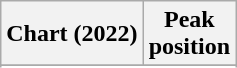<table class="wikitable sortable plainrowheaders" style="text-align:center">
<tr>
<th scope="col">Chart (2022)</th>
<th scope="col">Peak<br>position</th>
</tr>
<tr>
</tr>
<tr>
</tr>
</table>
